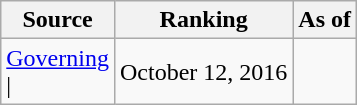<table class="wikitable" style="text-align:center">
<tr>
<th>Source</th>
<th>Ranking</th>
<th>As of</th>
</tr>
<tr>
<td align=left><a href='#'>Governing</a><br>| </td>
<td>October 12, 2016</td>
</tr>
</table>
